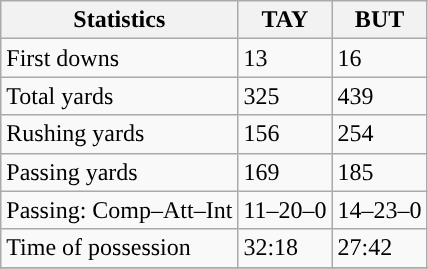<table class="wikitable" style="float: left;">
<tr>
<th>Statistics</th>
<th>TAY</th>
<th>BUT</th>
</tr>
<tr>
<td>First downs</td>
<td>13</td>
<td>16</td>
</tr>
<tr>
<td>Total yards</td>
<td>325</td>
<td>439</td>
</tr>
<tr>
<td>Rushing yards</td>
<td>156</td>
<td>254</td>
</tr>
<tr>
<td>Passing yards</td>
<td>169</td>
<td>185</td>
</tr>
<tr>
<td>Passing: Comp–Att–Int</td>
<td>11–20–0</td>
<td>14–23–0</td>
</tr>
<tr>
<td>Time of possession</td>
<td>32:18</td>
<td>27:42</td>
</tr>
<tr>
</tr>
</table>
